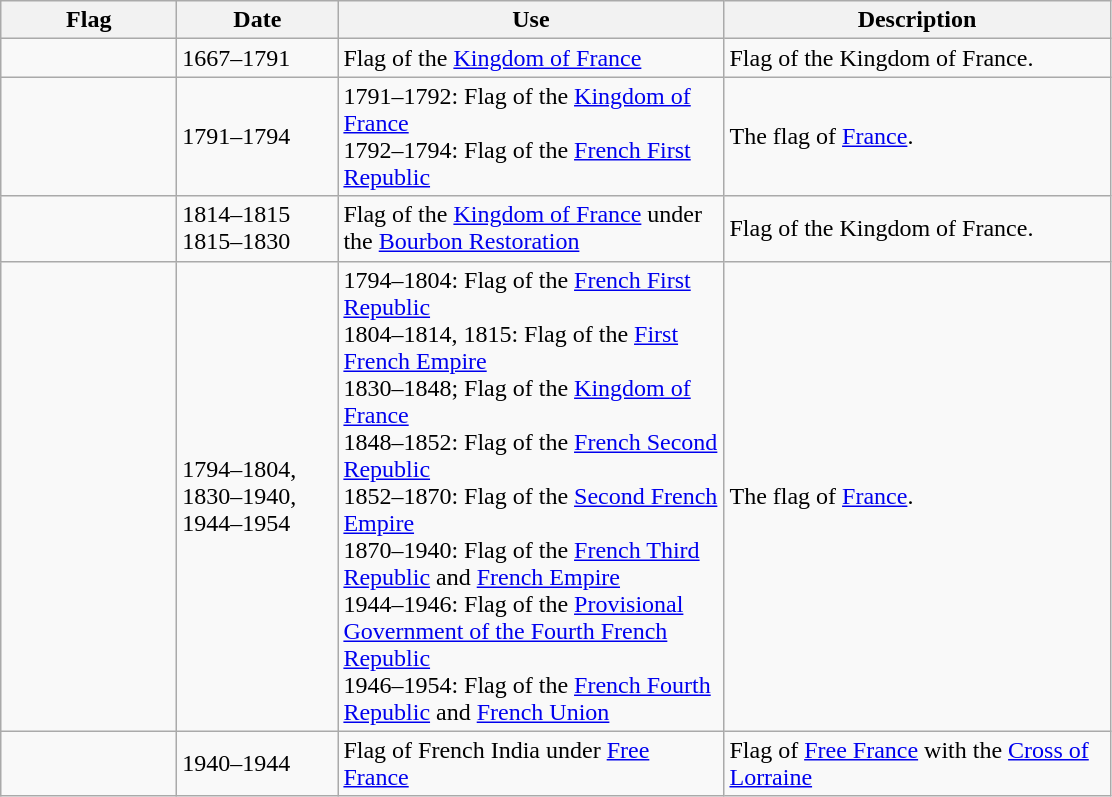<table class="wikitable">
<tr>
<th style="width:110px;">Flag</th>
<th style="width:100px;">Date</th>
<th style="width:250px;">Use</th>
<th style="width:250px;">Description</th>
</tr>
<tr>
<td></td>
<td>1667–1791</td>
<td>Flag of the <a href='#'>Kingdom of France</a></td>
<td>Flag of the Kingdom of France.</td>
</tr>
<tr>
<td></td>
<td>1791–1794</td>
<td>1791–1792: Flag of the <a href='#'>Kingdom of France</a> <br> 1792–1794: Flag of the <a href='#'>French First Republic</a></td>
<td>The flag of <a href='#'>France</a>.</td>
</tr>
<tr>
<td></td>
<td>1814–1815<br>1815–1830</td>
<td>Flag of the <a href='#'>Kingdom of France</a> under the <a href='#'>Bourbon Restoration</a></td>
<td>Flag of the Kingdom of France.</td>
</tr>
<tr>
<td></td>
<td>1794–1804, 1830–1940, 1944–1954</td>
<td>1794–1804: Flag of the <a href='#'>French First Republic</a> <br> 1804–1814, 1815: Flag of the <a href='#'>First French Empire</a><br> 1830–1848; Flag of the <a href='#'>Kingdom of France</a><br> 1848–1852: Flag of the <a href='#'>French Second Republic</a> <br> 1852–1870: Flag of the <a href='#'>Second French Empire</a> <br> 1870–1940: Flag of the <a href='#'>French Third Republic</a> and <a href='#'>French Empire</a> <br> 1944–1946: Flag of the <a href='#'>Provisional Government of the Fourth French Republic</a> <br> 1946–1954: Flag of the <a href='#'>French Fourth Republic</a> and <a href='#'>French Union</a></td>
<td>The flag of <a href='#'>France</a>.</td>
</tr>
<tr>
<td></td>
<td>1940–1944</td>
<td>Flag of French India under <a href='#'>Free France</a></td>
<td>Flag of <a href='#'>Free France</a> with the <a href='#'>Cross of Lorraine</a></td>
</tr>
</table>
